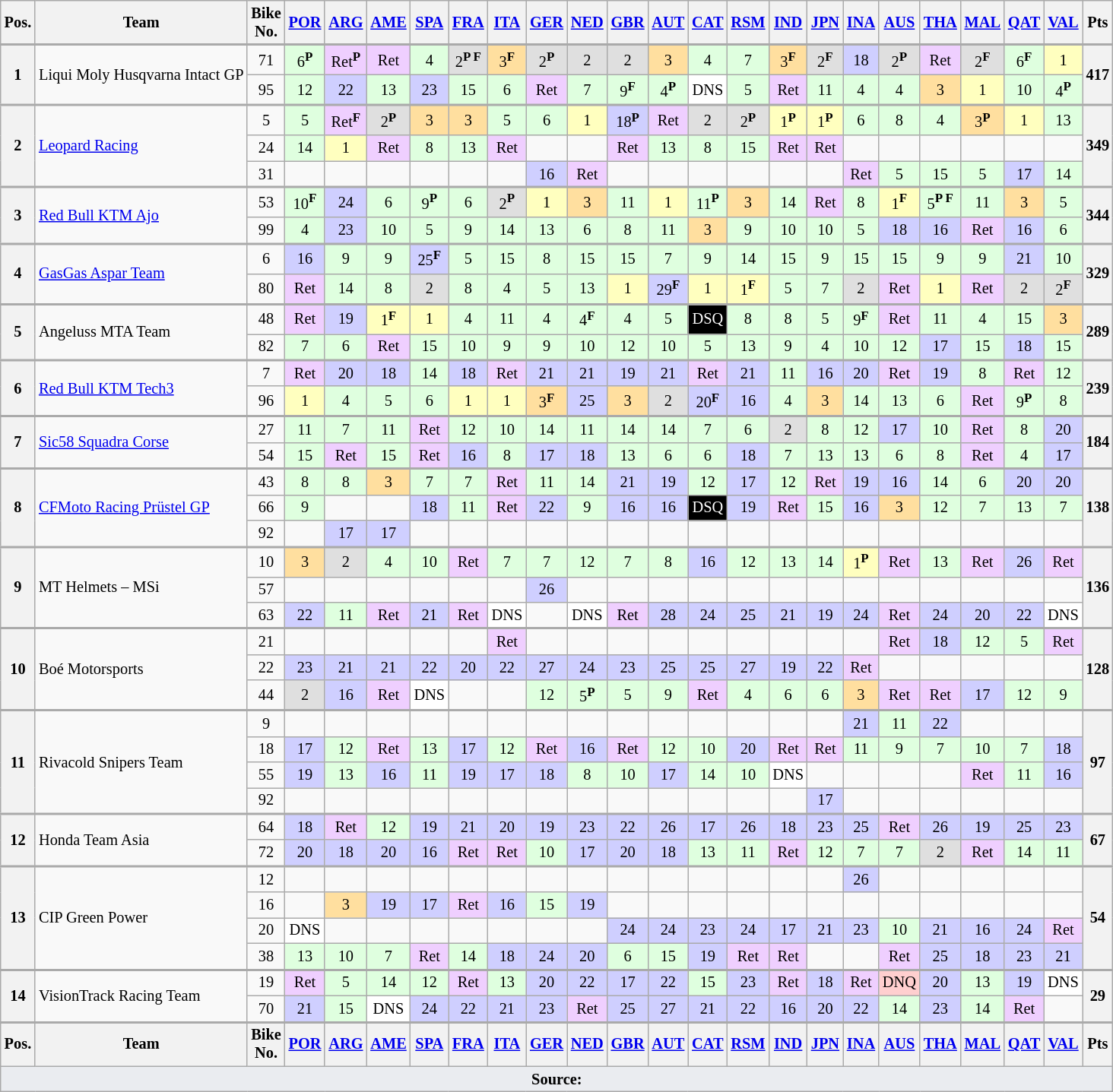<table class="wikitable" style="font-size:85%; text-align:center;">
<tr>
<th>Pos.</th>
<th>Team</th>
<th>Bike<br>No.</th>
<th><a href='#'>POR</a><br></th>
<th><a href='#'>ARG</a><br></th>
<th><a href='#'>AME</a><br></th>
<th><a href='#'>SPA</a><br></th>
<th><a href='#'>FRA</a><br></th>
<th><a href='#'>ITA</a><br></th>
<th><a href='#'>GER</a><br></th>
<th><a href='#'>NED</a><br></th>
<th><a href='#'>GBR</a><br></th>
<th><a href='#'>AUT</a><br></th>
<th><a href='#'>CAT</a><br></th>
<th><a href='#'>RSM</a><br></th>
<th><a href='#'>IND</a><br></th>
<th><a href='#'>JPN</a><br></th>
<th><a href='#'>INA</a><br></th>
<th><a href='#'>AUS</a><br></th>
<th><a href='#'>THA</a><br></th>
<th><a href='#'>MAL</a><br></th>
<th><a href='#'>QAT</a><br></th>
<th><a href='#'>VAL</a><br></th>
<th>Pts</th>
</tr>
<tr style="border-top:2px solid #aaaaaa">
<th rowspan=2>1</th>
<td rowspan=2 align=left nowrap> Liqui Moly Husqvarna Intact GP</td>
<td>71</td>
<td bgcolor="#dfffdf">6<strong><sup>P</sup></strong></td>
<td bgcolor="#efcfff">Ret<strong><sup>P</sup></strong></td>
<td bgcolor="#efcfff">Ret</td>
<td bgcolor="#dfffdf">4</td>
<td bgcolor="#dfdfdf">2<strong><sup>P F</sup></strong></td>
<td bgcolor="#ffdf9f">3<strong><sup>F</sup></strong></td>
<td bgcolor="#dfdfdf">2<strong><sup>P</sup></strong></td>
<td bgcolor="#dfdfdf">2</td>
<td bgcolor="#dfdfdf">2</td>
<td bgcolor="#ffdf9f">3</td>
<td bgcolor="#dfffdf">4</td>
<td bgcolor="#dfffdf">7</td>
<td bgcolor="#ffdf9f">3<strong><sup>F</sup></strong></td>
<td bgcolor="#dfdfdf">2<strong><sup>F</sup></strong></td>
<td bgcolor="#cfcfff">18</td>
<td bgcolor="#dfdfdf">2<strong><sup>P</sup></strong></td>
<td bgcolor="#efcfff">Ret</td>
<td bgcolor="#dfdfdf">2<strong><sup>F</sup></strong></td>
<td bgcolor="#dfffdf">6<strong><sup>F</sup></strong></td>
<td bgcolor="#ffffbf">1</td>
<th rowspan=2>417</th>
</tr>
<tr>
<td>95</td>
<td bgcolor="#dfffdf">12</td>
<td bgcolor="#cfcfff">22</td>
<td bgcolor="#dfffdf">13</td>
<td bgcolor="#cfcfff">23</td>
<td bgcolor="#dfffdf">15</td>
<td bgcolor="#dfffdf">6</td>
<td bgcolor="#efcfff">Ret</td>
<td bgcolor="#dfffdf">7</td>
<td bgcolor="#dfffdf">9<strong><sup>F</sup></strong></td>
<td bgcolor="#dfffdf">4<strong><sup>P</sup></strong></td>
<td bgcolor="#ffffff">DNS</td>
<td bgcolor="#dfffdf">5</td>
<td bgcolor="#efcfff">Ret</td>
<td bgcolor="#dfffdf">11</td>
<td bgcolor="#dfffdf">4</td>
<td bgcolor="#dfffdf">4</td>
<td bgcolor="#ffdf9f">3</td>
<td bgcolor="#ffffbf">1</td>
<td bgcolor="#dfffdf">10</td>
<td bgcolor="#dfffdf">4<strong><sup>P</sup></strong></td>
</tr>
<tr style="border-top:2px solid #aaaaaa">
<th rowspan=3>2</th>
<td rowspan=3 align=left> <a href='#'>Leopard Racing</a></td>
<td>5</td>
<td bgcolor="#dfffdf">5</td>
<td bgcolor="#efcfff">Ret<strong><sup>F</sup></strong></td>
<td bgcolor="#dfdfdf">2<strong><sup>P</sup></strong></td>
<td bgcolor="#ffdf9f">3</td>
<td bgcolor="#ffdf9f">3</td>
<td bgcolor="#dfffdf">5</td>
<td bgcolor="#dfffdf">6</td>
<td bgcolor="#ffffbf">1</td>
<td bgcolor="#cfcfff">18<strong><sup>P</sup></strong></td>
<td bgcolor="#efcfff">Ret</td>
<td bgcolor="#dfdfdf">2</td>
<td bgcolor="#dfdfdf">2<strong><sup>P</sup></strong></td>
<td bgcolor="#ffffbf">1<strong><sup>P</sup></strong></td>
<td bgcolor="#ffffbf">1<strong><sup>P</sup></strong></td>
<td bgcolor="#dfffdf">6</td>
<td bgcolor="#dfffdf">8</td>
<td bgcolor="#dfffdf">4</td>
<td bgcolor="#ffdf9f">3<strong><sup>P</sup></strong></td>
<td bgcolor="#ffffbf">1</td>
<td bgcolor="#dfffdf">13</td>
<th rowspan=3>349</th>
</tr>
<tr>
<td>24</td>
<td bgcolor="#dfffdf">14</td>
<td bgcolor="#ffffbf">1</td>
<td bgcolor="#efcfff">Ret</td>
<td bgcolor="#dfffdf">8</td>
<td bgcolor="#dfffdf">13</td>
<td bgcolor="#efcfff">Ret</td>
<td></td>
<td></td>
<td bgcolor="#efcfff">Ret</td>
<td bgcolor="#dfffdf">13</td>
<td bgcolor="#dfffdf">8</td>
<td bgcolor="#dfffdf">15</td>
<td bgcolor="#efcfff">Ret</td>
<td bgcolor="#efcfff">Ret</td>
<td></td>
<td></td>
<td></td>
<td></td>
<td></td>
<td></td>
</tr>
<tr>
<td>31</td>
<td></td>
<td></td>
<td></td>
<td></td>
<td></td>
<td></td>
<td bgcolor="#cfcfff">16</td>
<td bgcolor="#efcfff">Ret</td>
<td></td>
<td></td>
<td></td>
<td></td>
<td></td>
<td></td>
<td bgcolor="#efcfff">Ret</td>
<td bgcolor="#dfffdf">5</td>
<td bgcolor="#dfffdf">15</td>
<td bgcolor="#dfffdf">5</td>
<td bgcolor="#cfcfff">17</td>
<td bgcolor="#dfffdf">14</td>
</tr>
<tr style="border-top:2px solid #aaaaaa">
<th rowspan=2>3</th>
<td rowspan=2 align=left> <a href='#'>Red Bull KTM Ajo</a></td>
<td>53</td>
<td bgcolor="#dfffdf">10<strong><sup>F</sup></strong></td>
<td bgcolor="#cfcfff">24</td>
<td bgcolor="#dfffdf">6</td>
<td bgcolor="#dfffdf">9<strong><sup>P</sup></strong></td>
<td bgcolor="#dfffdf">6</td>
<td bgcolor="#dfdfdf">2<strong><sup>P</sup></strong></td>
<td bgcolor="#ffffbf">1</td>
<td bgcolor="#ffdf9f">3</td>
<td bgcolor="#dfffdf">11</td>
<td bgcolor="#ffffbf">1</td>
<td bgcolor="#dfffdf">11<strong><sup>P</sup></strong></td>
<td bgcolor="#ffdf9f">3</td>
<td bgcolor="#dfffdf">14</td>
<td bgcolor="#efcfff">Ret</td>
<td bgcolor="#dfffdf">8</td>
<td bgcolor="#ffffbf">1<strong><sup>F</sup></strong></td>
<td bgcolor="#dfffdf">5<strong><sup>P F</sup></strong></td>
<td bgcolor="#dfffdf">11</td>
<td bgcolor="#ffdf9f">3</td>
<td bgcolor="#dfffdf">5</td>
<th rowspan=2>344</th>
</tr>
<tr>
<td>99</td>
<td bgcolor="#dfffdf">4</td>
<td bgcolor="#cfcfff">23</td>
<td bgcolor="#dfffdf">10</td>
<td bgcolor="#dfffdf">5</td>
<td bgcolor="#dfffdf">9</td>
<td bgcolor="#dfffdf">14</td>
<td bgcolor="#dfffdf">13</td>
<td bgcolor="#dfffdf">6</td>
<td bgcolor="#dfffdf">8</td>
<td bgcolor="#dfffdf">11</td>
<td bgcolor="#ffdf9f">3</td>
<td bgcolor="#dfffdf">9</td>
<td bgcolor="#dfffdf">10</td>
<td bgcolor="#dfffdf">10</td>
<td bgcolor="#dfffdf">5</td>
<td bgcolor="#cfcfff">18</td>
<td bgcolor="#cfcfff">16</td>
<td bgcolor="#efcfff">Ret</td>
<td bgcolor="#cfcfff">16</td>
<td bgcolor="#dfffdf">6</td>
</tr>
<tr style="border-top:2px solid #aaaaaa">
<th rowspan=2>4</th>
<td rowspan=2 align=left> <a href='#'>GasGas Aspar Team</a></td>
<td>6</td>
<td bgcolor="#cfcfff">16</td>
<td bgcolor="#dfffdf">9</td>
<td bgcolor="#dfffdf">9</td>
<td bgcolor="#cfcfff">25<strong><sup>F</sup></strong></td>
<td bgcolor="#dfffdf">5</td>
<td bgcolor="#dfffdf">15</td>
<td bgcolor="#dfffdf">8</td>
<td bgcolor="#dfffdf">15</td>
<td bgcolor="#dfffdf">15</td>
<td bgcolor="#dfffdf">7</td>
<td bgcolor="#dfffdf">9</td>
<td bgcolor="#dfffdf">14</td>
<td bgcolor="#dfffdf">15</td>
<td bgcolor="#dfffdf">9</td>
<td bgcolor="#dfffdf">15</td>
<td bgcolor="#dfffdf">15</td>
<td bgcolor="#dfffdf">9</td>
<td bgcolor="#dfffdf">9</td>
<td bgcolor="#cfcfff">21</td>
<td bgcolor="#dfffdf">10</td>
<th rowspan=2>329</th>
</tr>
<tr>
<td>80</td>
<td bgcolor="#efcfff">Ret</td>
<td bgcolor="#dfffdf">14</td>
<td bgcolor="#dfffdf">8</td>
<td bgcolor="#dfdfdf">2</td>
<td bgcolor="#dfffdf">8</td>
<td bgcolor="#dfffdf">4</td>
<td bgcolor="#dfffdf">5</td>
<td bgcolor="#dfffdf">13</td>
<td bgcolor="#ffffbf">1</td>
<td bgcolor="#cfcfff">29<strong><sup>F</sup></strong></td>
<td bgcolor="#ffffbf">1</td>
<td bgcolor="#ffffbf">1<strong><sup>F</sup></strong></td>
<td bgcolor="#dfffdf">5</td>
<td bgcolor="#dfffdf">7</td>
<td bgcolor="#dfdfdf">2</td>
<td bgcolor="#efcfff">Ret</td>
<td bgcolor="#ffffbf">1</td>
<td bgcolor="#efcfff">Ret</td>
<td bgcolor="#dfdfdf">2</td>
<td bgcolor="#dfdfdf">2<strong><sup>F</sup></strong></td>
</tr>
<tr style="border-top:2px solid #aaaaaa">
<th rowspan=2>5</th>
<td rowspan=2 align=left> Angeluss MTA Team</td>
<td>48</td>
<td bgcolor="#efcfff">Ret</td>
<td bgcolor="#cfcfff">19</td>
<td bgcolor="#ffffbf">1<strong><sup>F</sup></strong></td>
<td bgcolor="#ffffbf">1</td>
<td bgcolor="#dfffdf">4</td>
<td bgcolor="#dfffdf">11</td>
<td bgcolor="#dfffdf">4</td>
<td bgcolor="#dfffdf">4<strong><sup>F</sup></strong></td>
<td bgcolor="#dfffdf">4</td>
<td bgcolor="#dfffdf">5</td>
<td style="background:black; color:white;">DSQ</td>
<td bgcolor="#dfffdf">8</td>
<td bgcolor="#dfffdf">8</td>
<td bgcolor="#dfffdf">5</td>
<td bgcolor="#dfffdf">9<strong><sup>F</sup></strong></td>
<td bgcolor="#efcfff">Ret</td>
<td bgcolor="#dfffdf">11</td>
<td bgcolor="#dfffdf">4</td>
<td bgcolor="#dfffdf">15</td>
<td bgcolor="#ffdf9f">3</td>
<th rowspan=2>289</th>
</tr>
<tr>
<td>82</td>
<td bgcolor="#dfffdf">7</td>
<td bgcolor="#dfffdf">6</td>
<td bgcolor="#efcfff">Ret</td>
<td bgcolor="#dfffdf">15</td>
<td bgcolor="#dfffdf">10</td>
<td bgcolor="#dfffdf">9</td>
<td bgcolor="#dfffdf">9</td>
<td bgcolor="#dfffdf">10</td>
<td bgcolor="#dfffdf">12</td>
<td bgcolor="#dfffdf">10</td>
<td bgcolor="#dfffdf">5</td>
<td bgcolor="#dfffdf">13</td>
<td bgcolor="#dfffdf">9</td>
<td bgcolor="#dfffdf">4</td>
<td bgcolor="#dfffdf">10</td>
<td bgcolor="#dfffdf">12</td>
<td bgcolor="#cfcfff">17</td>
<td bgcolor="#dfffdf">15</td>
<td bgcolor="#cfcfff">18</td>
<td bgcolor="#dfffdf">15</td>
</tr>
<tr style="border-top:2px solid #aaaaaa">
<th rowspan=2>6</th>
<td rowspan=2 align=left> <a href='#'>Red Bull KTM Tech3</a></td>
<td>7</td>
<td bgcolor="#efcfff">Ret</td>
<td bgcolor="#cfcfff">20</td>
<td bgcolor="#cfcfff">18</td>
<td bgcolor="#dfffdf">14</td>
<td bgcolor="#cfcfff">18</td>
<td bgcolor="#efcfff">Ret</td>
<td bgcolor="#cfcfff">21</td>
<td bgcolor="#cfcfff">21</td>
<td bgcolor="#cfcfff">19</td>
<td bgcolor="#cfcfff">21</td>
<td bgcolor="#efcfff">Ret</td>
<td bgcolor="#cfcfff">21</td>
<td bgcolor="#dfffdf">11</td>
<td bgcolor="#cfcfff">16</td>
<td bgcolor="#cfcfff">20</td>
<td bgcolor="#efcfff">Ret</td>
<td bgcolor="#cfcfff">19</td>
<td bgcolor="#dfffdf">8</td>
<td bgcolor="#efcfff">Ret</td>
<td bgcolor="#dfffdf">12</td>
<th rowspan=2>239</th>
</tr>
<tr>
<td>96</td>
<td bgcolor="#ffffbf">1</td>
<td bgcolor="#dfffdf">4</td>
<td bgcolor="#dfffdf">5</td>
<td bgcolor="#dfffdf">6</td>
<td bgcolor="#ffffbf">1</td>
<td bgcolor="#ffffbf">1</td>
<td bgcolor="#ffdf9f">3<strong><sup>F</sup></strong></td>
<td bgcolor="#cfcfff">25</td>
<td bgcolor="#ffdf9f">3</td>
<td bgcolor="#dfdfdf">2</td>
<td bgcolor="#cfcfff">20<strong><sup>F</sup></strong></td>
<td bgcolor="#cfcfff">16</td>
<td bgcolor="#dfffdf">4</td>
<td bgcolor="#ffdf9f">3</td>
<td bgcolor="#dfffdf">14</td>
<td bgcolor="#dfffdf">13</td>
<td bgcolor="#dfffdf">6</td>
<td bgcolor="#efcfff">Ret</td>
<td bgcolor="#dfffdf">9<strong><sup>P</sup></strong></td>
<td bgcolor="#dfffdf">8</td>
</tr>
<tr style="border-top:2px solid #aaaaaa">
<th rowspan=2>7</th>
<td rowspan=2 align=left> <a href='#'>Sic58 Squadra Corse</a></td>
<td>27</td>
<td bgcolor="#dfffdf">11</td>
<td bgcolor="#dfffdf">7</td>
<td bgcolor="#dfffdf">11</td>
<td bgcolor="#efcfff">Ret</td>
<td bgcolor="#dfffdf">12</td>
<td bgcolor="#dfffdf">10</td>
<td bgcolor="#dfffdf">14</td>
<td bgcolor="#dfffdf">11</td>
<td bgcolor="#dfffdf">14</td>
<td bgcolor="#dfffdf">14</td>
<td bgcolor="#dfffdf">7</td>
<td bgcolor="#dfffdf">6</td>
<td bgcolor="#dfdfdf">2</td>
<td bgcolor="#dfffdf">8</td>
<td bgcolor="#dfffdf">12</td>
<td bgcolor="#cfcfff">17</td>
<td bgcolor="#dfffdf">10</td>
<td bgcolor="#efcfff">Ret</td>
<td bgcolor="#dfffdf">8</td>
<td bgcolor="#cfcfff">20</td>
<th rowspan=2>184</th>
</tr>
<tr>
<td>54</td>
<td bgcolor="#dfffdf">15</td>
<td bgcolor="#efcfff">Ret</td>
<td bgcolor="#dfffdf">15</td>
<td bgcolor="#efcfff">Ret</td>
<td bgcolor="#cfcfff">16</td>
<td bgcolor="#dfffdf">8</td>
<td bgcolor="#cfcfff">17</td>
<td bgcolor="#cfcfff">18</td>
<td bgcolor="#dfffdf">13</td>
<td bgcolor="#dfffdf">6</td>
<td bgcolor="#dfffdf">6</td>
<td bgcolor="#cfcfff">18</td>
<td bgcolor="#dfffdf">7</td>
<td bgcolor="#dfffdf">13</td>
<td bgcolor="#dfffdf">13</td>
<td bgcolor="#dfffdf">6</td>
<td bgcolor="#dfffdf">8</td>
<td bgcolor="#efcfff">Ret</td>
<td bgcolor="#dfffdf">4</td>
<td bgcolor="#cfcfff">17</td>
</tr>
<tr style="border-top:2px solid #aaaaaa">
<th rowspan=3>8</th>
<td rowspan=3 align=left> <a href='#'>CFMoto Racing Prüstel GP</a></td>
<td>43</td>
<td bgcolor="#dfffdf">8</td>
<td bgcolor="#dfffdf">8</td>
<td bgcolor="#ffdf9f">3</td>
<td bgcolor="#dfffdf">7</td>
<td bgcolor="#dfffdf">7</td>
<td bgcolor="#efcfff">Ret</td>
<td bgcolor="#dfffdf">11</td>
<td bgcolor="#dfffdf">14</td>
<td bgcolor="#cfcfff">21</td>
<td bgcolor="#cfcfff">19</td>
<td bgcolor="#dfffdf">12</td>
<td bgcolor="#cfcfff">17</td>
<td bgcolor="#dfffdf">12</td>
<td bgcolor="#efcfff">Ret</td>
<td bgcolor="#cfcfff">19</td>
<td bgcolor="#cfcfff">16</td>
<td bgcolor="#dfffdf">14</td>
<td bgcolor="#dfffdf">6</td>
<td bgcolor="#cfcfff">20</td>
<td bgcolor="#cfcfff">20</td>
<th rowspan=3>138</th>
</tr>
<tr>
<td>66</td>
<td bgcolor="#dfffdf">9</td>
<td></td>
<td></td>
<td bgcolor="#cfcfff">18</td>
<td bgcolor="#dfffdf">11</td>
<td bgcolor="#efcfff">Ret</td>
<td bgcolor="#cfcfff">22</td>
<td bgcolor="#dfffdf">9</td>
<td bgcolor="#cfcfff">16</td>
<td bgcolor="#cfcfff">16</td>
<td style="background:black; color:white;">DSQ</td>
<td bgcolor="#cfcfff">19</td>
<td bgcolor="#efcfff">Ret</td>
<td bgcolor="#dfffdf">15</td>
<td bgcolor="#cfcfff">16</td>
<td bgcolor="#ffdf9f">3</td>
<td bgcolor="#dfffdf">12</td>
<td bgcolor="#dfffdf">7</td>
<td bgcolor="#dfffdf">13</td>
<td bgcolor="#dfffdf">7</td>
</tr>
<tr>
<td>92</td>
<td></td>
<td bgcolor="#cfcfff">17</td>
<td bgcolor="#cfcfff">17</td>
<td></td>
<td></td>
<td></td>
<td></td>
<td></td>
<td></td>
<td></td>
<td></td>
<td></td>
<td></td>
<td></td>
<td></td>
<td></td>
<td></td>
<td></td>
<td></td>
<td></td>
</tr>
<tr style="border-top:2px solid #aaaaaa">
<th rowspan=3>9</th>
<td rowspan=3 align=left> MT Helmets – MSi</td>
<td>10</td>
<td bgcolor="#ffdf9f">3</td>
<td bgcolor="#dfdfdf">2</td>
<td bgcolor="#dfffdf">4</td>
<td bgcolor="#dfffdf">10</td>
<td bgcolor="#efcfff">Ret</td>
<td bgcolor="#dfffdf">7</td>
<td bgcolor="#dfffdf">7</td>
<td bgcolor="#dfffdf">12</td>
<td bgcolor="#dfffdf">7</td>
<td bgcolor="#dfffdf">8</td>
<td bgcolor="#cfcfff">16</td>
<td bgcolor="#dfffdf">12</td>
<td bgcolor="#dfffdf">13</td>
<td bgcolor="#dfffdf">14</td>
<td bgcolor="#ffffbf">1<strong><sup>P</sup></strong></td>
<td bgcolor="#efcfff">Ret</td>
<td bgcolor="#dfffdf">13</td>
<td bgcolor="#efcfff">Ret</td>
<td bgcolor="#cfcfff">26</td>
<td bgcolor="#efcfff">Ret</td>
<th rowspan=3>136</th>
</tr>
<tr>
<td>57</td>
<td></td>
<td></td>
<td></td>
<td></td>
<td></td>
<td></td>
<td bgcolor="#cfcfff">26</td>
<td></td>
<td></td>
<td></td>
<td></td>
<td></td>
<td></td>
<td></td>
<td></td>
<td></td>
<td></td>
<td></td>
<td></td>
<td></td>
</tr>
<tr>
<td>63</td>
<td bgcolor="#cfcfff">22</td>
<td bgcolor="#dfffdf">11</td>
<td bgcolor="#efcfff">Ret</td>
<td bgcolor="#cfcfff">21</td>
<td bgcolor="#efcfff">Ret</td>
<td bgcolor="#ffffff">DNS</td>
<td></td>
<td bgcolor="#ffffff">DNS</td>
<td bgcolor="#efcfff">Ret</td>
<td bgcolor="#cfcfff">28</td>
<td bgcolor="#cfcfff">24</td>
<td bgcolor="#cfcfff">25</td>
<td bgcolor="#cfcfff">21</td>
<td bgcolor="#cfcfff">19</td>
<td bgcolor="#cfcfff">24</td>
<td bgcolor="#efcfff">Ret</td>
<td bgcolor="#cfcfff">24</td>
<td bgcolor="#cfcfff">20</td>
<td bgcolor="#cfcfff">22</td>
<td bgcolor="#ffffff">DNS</td>
</tr>
<tr style="border-top:2px solid #aaaaaa">
<th rowspan=3>10</th>
<td rowspan=3 align=left> Boé Motorsports</td>
<td>21</td>
<td></td>
<td></td>
<td></td>
<td></td>
<td></td>
<td bgcolor="#efcfff">Ret</td>
<td></td>
<td></td>
<td></td>
<td></td>
<td></td>
<td></td>
<td></td>
<td></td>
<td></td>
<td bgcolor="#efcfff">Ret</td>
<td bgcolor="#cfcfff">18</td>
<td bgcolor="#dfffdf">12</td>
<td bgcolor="#dfffdf">5</td>
<td bgcolor="#efcfff">Ret</td>
<th rowspan=3>128</th>
</tr>
<tr>
<td>22</td>
<td bgcolor="#cfcfff">23</td>
<td bgcolor="#cfcfff">21</td>
<td bgcolor="#cfcfff">21</td>
<td bgcolor="#cfcfff">22</td>
<td bgcolor="#cfcfff">20</td>
<td bgcolor="#cfcfff">22</td>
<td bgcolor="#cfcfff">27</td>
<td bgcolor="#cfcfff">24</td>
<td bgcolor="#cfcfff">23</td>
<td bgcolor="#cfcfff">25</td>
<td bgcolor="#cfcfff">25</td>
<td bgcolor="#cfcfff">27</td>
<td bgcolor="#cfcfff">19</td>
<td bgcolor="#cfcfff">22</td>
<td bgcolor="#efcfff">Ret</td>
<td></td>
<td></td>
<td></td>
<td></td>
<td></td>
</tr>
<tr>
<td>44</td>
<td bgcolor="#dfdfdf">2</td>
<td bgcolor="#cfcfff">16</td>
<td bgcolor="#efcfff">Ret</td>
<td bgcolor="#ffffff">DNS</td>
<td></td>
<td></td>
<td bgcolor="#dfffdf">12</td>
<td bgcolor="#dfffdf">5<strong><sup>P</sup></strong></td>
<td bgcolor="#dfffdf">5</td>
<td bgcolor="#dfffdf">9</td>
<td bgcolor="#efcfff">Ret</td>
<td bgcolor="#dfffdf">4</td>
<td bgcolor="#dfffdf">6</td>
<td bgcolor="#dfffdf">6</td>
<td bgcolor="#ffdf9f">3</td>
<td bgcolor="#efcfff">Ret</td>
<td bgcolor="#efcfff">Ret</td>
<td bgcolor="#cfcfff">17</td>
<td bgcolor="#dfffdf">12</td>
<td bgcolor="#dfffdf">9</td>
</tr>
<tr style="border-top:2px solid #aaaaaa">
<th rowspan=4>11</th>
<td rowspan=4 align=left> Rivacold Snipers Team</td>
<td>9</td>
<td></td>
<td></td>
<td></td>
<td></td>
<td></td>
<td></td>
<td></td>
<td></td>
<td></td>
<td></td>
<td></td>
<td></td>
<td></td>
<td></td>
<td bgcolor="#cfcfff">21</td>
<td bgcolor="#dfffdf">11</td>
<td bgcolor="#cfcfff">22</td>
<td></td>
<td></td>
<td></td>
<th rowspan=4>97</th>
</tr>
<tr>
<td>18</td>
<td bgcolor="#cfcfff">17</td>
<td bgcolor="#dfffdf">12</td>
<td bgcolor="#efcfff">Ret</td>
<td bgcolor="#dfffdf">13</td>
<td bgcolor="#cfcfff">17</td>
<td bgcolor="#dfffdf">12</td>
<td bgcolor="#efcfff">Ret</td>
<td bgcolor="#cfcfff">16</td>
<td bgcolor="#efcfff">Ret</td>
<td bgcolor="#dfffdf">12</td>
<td bgcolor="#dfffdf">10</td>
<td bgcolor="#cfcfff">20</td>
<td bgcolor="#efcfff">Ret</td>
<td bgcolor="#efcfff">Ret</td>
<td bgcolor="#dfffdf">11</td>
<td bgcolor="#dfffdf">9</td>
<td bgcolor="#dfffdf">7</td>
<td bgcolor="#dfffdf">10</td>
<td bgcolor="#dfffdf">7</td>
<td bgcolor="#cfcfff">18</td>
</tr>
<tr>
<td>55</td>
<td bgcolor="#cfcfff">19</td>
<td bgcolor="#dfffdf">13</td>
<td bgcolor="#cfcfff">16</td>
<td bgcolor="#dfffdf">11</td>
<td bgcolor="#cfcfff">19</td>
<td bgcolor="#cfcfff">17</td>
<td bgcolor="#cfcfff">18</td>
<td bgcolor="#dfffdf">8</td>
<td bgcolor="#dfffdf">10</td>
<td bgcolor="#cfcfff">17</td>
<td bgcolor="#dfffdf">14</td>
<td bgcolor="#dfffdf">10</td>
<td bgcolor="#ffffff">DNS</td>
<td></td>
<td></td>
<td></td>
<td></td>
<td bgcolor="#efcfff">Ret</td>
<td bgcolor="#dfffdf">11</td>
<td bgcolor="#cfcfff">16</td>
</tr>
<tr>
<td>92</td>
<td></td>
<td></td>
<td></td>
<td></td>
<td></td>
<td></td>
<td></td>
<td></td>
<td></td>
<td></td>
<td></td>
<td></td>
<td></td>
<td bgcolor="#cfcfff">17</td>
<td></td>
<td></td>
<td></td>
<td></td>
<td></td>
<td></td>
</tr>
<tr style="border-top:2px solid #aaaaaa">
<th rowspan=2>12</th>
<td rowspan=2 align=left> Honda Team Asia</td>
<td>64</td>
<td bgcolor="#cfcfff">18</td>
<td bgcolor="#efcfff">Ret</td>
<td bgcolor="#dfffdf">12</td>
<td bgcolor="#cfcfff">19</td>
<td bgcolor="#cfcfff">21</td>
<td bgcolor="#cfcfff">20</td>
<td bgcolor="#cfcfff">19</td>
<td bgcolor="#cfcfff">23</td>
<td bgcolor="#cfcfff">22</td>
<td bgcolor="#cfcfff">26</td>
<td bgcolor="#cfcfff">17</td>
<td bgcolor="#cfcfff">26</td>
<td bgcolor="#cfcfff">18</td>
<td bgcolor="#cfcfff">23</td>
<td bgcolor="#cfcfff">25</td>
<td bgcolor="#efcfff">Ret</td>
<td bgcolor="#cfcfff">26</td>
<td bgcolor="#cfcfff">19</td>
<td bgcolor="#cfcfff">25</td>
<td bgcolor="#cfcfff">23</td>
<th rowspan=2>67</th>
</tr>
<tr>
<td>72</td>
<td bgcolor="#cfcfff">20</td>
<td bgcolor="#cfcfff">18</td>
<td bgcolor="#cfcfff">20</td>
<td bgcolor="#cfcfff">16</td>
<td bgcolor="#efcfff">Ret</td>
<td bgcolor="#efcfff">Ret</td>
<td bgcolor="#dfffdf">10</td>
<td bgcolor="#cfcfff">17</td>
<td bgcolor="#cfcfff">20</td>
<td bgcolor="#cfcfff">18</td>
<td bgcolor="#dfffdf">13</td>
<td bgcolor="#dfffdf">11</td>
<td bgcolor="#efcfff">Ret</td>
<td bgcolor="#dfffdf">12</td>
<td bgcolor="#dfffdf">7</td>
<td bgcolor="#dfffdf">7</td>
<td bgcolor="#dfdfdf">2</td>
<td bgcolor="#efcfff">Ret</td>
<td bgcolor="#dfffdf">14</td>
<td bgcolor="#dfffdf">11</td>
</tr>
<tr style="border-top:2px solid #aaaaaa">
<th rowspan=4>13</th>
<td rowspan=4 align=left> CIP Green Power</td>
<td>12</td>
<td></td>
<td></td>
<td></td>
<td></td>
<td></td>
<td></td>
<td></td>
<td></td>
<td></td>
<td></td>
<td></td>
<td></td>
<td></td>
<td></td>
<td bgcolor="#cfcfff">26</td>
<td></td>
<td></td>
<td></td>
<td></td>
<td></td>
<th rowspan=4>54</th>
</tr>
<tr>
<td>16</td>
<td></td>
<td bgcolor="#ffdf9f">3</td>
<td bgcolor="#cfcfff">19</td>
<td bgcolor="#cfcfff">17</td>
<td bgcolor="#efcfff">Ret</td>
<td bgcolor="#cfcfff">16</td>
<td bgcolor="#dfffdf">15</td>
<td bgcolor="#cfcfff">19</td>
<td></td>
<td></td>
<td></td>
<td></td>
<td></td>
<td></td>
<td></td>
<td></td>
<td></td>
<td></td>
<td></td>
<td></td>
</tr>
<tr>
<td>20</td>
<td bgcolor="#ffffff">DNS</td>
<td></td>
<td></td>
<td></td>
<td></td>
<td></td>
<td></td>
<td></td>
<td bgcolor="#cfcfff">24</td>
<td bgcolor="#cfcfff">24</td>
<td bgcolor="#cfcfff">23</td>
<td bgcolor="#cfcfff">24</td>
<td bgcolor="#cfcfff">17</td>
<td bgcolor="#cfcfff">21</td>
<td bgcolor="#cfcfff">23</td>
<td bgcolor="#dfffdf">10</td>
<td bgcolor="#cfcfff">21</td>
<td bgcolor="#cfcfff">16</td>
<td bgcolor="#cfcfff">24</td>
<td bgcolor="#efcfff">Ret</td>
</tr>
<tr>
<td>38</td>
<td bgcolor="#dfffdf">13</td>
<td bgcolor="#dfffdf">10</td>
<td bgcolor="#dfffdf">7</td>
<td bgcolor="#efcfff">Ret</td>
<td bgcolor="#dfffdf">14</td>
<td bgcolor="#cfcfff">18</td>
<td bgcolor="#cfcfff">24</td>
<td bgcolor="#cfcfff">20</td>
<td bgcolor="#dfffdf">6</td>
<td bgcolor="#dfffdf">15</td>
<td bgcolor="#cfcfff">19</td>
<td bgcolor="#efcfff">Ret</td>
<td bgcolor="#efcfff">Ret</td>
<td></td>
<td></td>
<td bgcolor="#efcfff">Ret</td>
<td bgcolor="#cfcfff">25</td>
<td bgcolor="#cfcfff">18</td>
<td bgcolor="#cfcfff">23</td>
<td bgcolor="#cfcfff">21</td>
</tr>
<tr style="border-top:2px solid #aaaaaa">
<th rowspan=2>14</th>
<td rowspan=2 align=left> VisionTrack Racing Team</td>
<td>19</td>
<td bgcolor="#efcfff">Ret</td>
<td bgcolor="#dfffdf">5</td>
<td bgcolor="#dfffdf">14</td>
<td bgcolor="#dfffdf">12</td>
<td bgcolor="#efcfff">Ret</td>
<td bgcolor="#dfffdf">13</td>
<td bgcolor="#cfcfff">20</td>
<td bgcolor="#cfcfff">22</td>
<td bgcolor="#cfcfff">17</td>
<td bgcolor="#cfcfff">22</td>
<td bgcolor="#dfffdf">15</td>
<td bgcolor="#cfcfff">23</td>
<td bgcolor="#efcfff">Ret</td>
<td bgcolor="#cfcfff">18</td>
<td bgcolor="#efcfff">Ret</td>
<td bgcolor="#ffcfcf">DNQ</td>
<td bgcolor="#cfcfff">20</td>
<td bgcolor="#dfffdf">13</td>
<td bgcolor="#cfcfff">19</td>
<td bgcolor="#ffffff">DNS</td>
<th rowspan=2>29</th>
</tr>
<tr>
<td>70</td>
<td bgcolor="#cfcfff">21</td>
<td bgcolor="#dfffdf">15</td>
<td bgcolor="#ffffff">DNS</td>
<td bgcolor="#cfcfff">24</td>
<td bgcolor="#cfcfff">22</td>
<td bgcolor="#cfcfff">21</td>
<td bgcolor="#cfcfff">23</td>
<td bgcolor="#efcfff">Ret</td>
<td bgcolor="#cfcfff">25</td>
<td bgcolor="#cfcfff">27</td>
<td bgcolor="#cfcfff">21</td>
<td bgcolor="#cfcfff">22</td>
<td bgcolor="#cfcfff">16</td>
<td bgcolor="#cfcfff">20</td>
<td bgcolor="#cfcfff">22</td>
<td bgcolor="#dfffdf">14</td>
<td bgcolor="#cfcfff">23</td>
<td bgcolor="#dfffdf">14</td>
<td bgcolor="#efcfff">Ret</td>
<td></td>
</tr>
<tr style="border-top:2px solid #aaaaaa">
<th>Pos.</th>
<th>Team</th>
<th>Bike<br>No.</th>
<th><a href='#'>POR</a><br></th>
<th><a href='#'>ARG</a><br></th>
<th><a href='#'>AME</a><br></th>
<th><a href='#'>SPA</a><br></th>
<th><a href='#'>FRA</a><br></th>
<th><a href='#'>ITA</a><br></th>
<th><a href='#'>GER</a><br></th>
<th><a href='#'>NED</a><br></th>
<th><a href='#'>GBR</a><br></th>
<th><a href='#'>AUT</a><br></th>
<th><a href='#'>CAT</a><br></th>
<th><a href='#'>RSM</a><br></th>
<th><a href='#'>IND</a><br></th>
<th><a href='#'>JPN</a><br></th>
<th><a href='#'>INA</a><br></th>
<th><a href='#'>AUS</a><br></th>
<th><a href='#'>THA</a><br></th>
<th><a href='#'>MAL</a><br></th>
<th><a href='#'>QAT</a><br></th>
<th><a href='#'>VAL</a><br></th>
<th>Pts</th>
</tr>
<tr>
<td colspan="24" style="background-color:#EAECF0;text-align:center"><strong>Source:</strong></td>
</tr>
</table>
